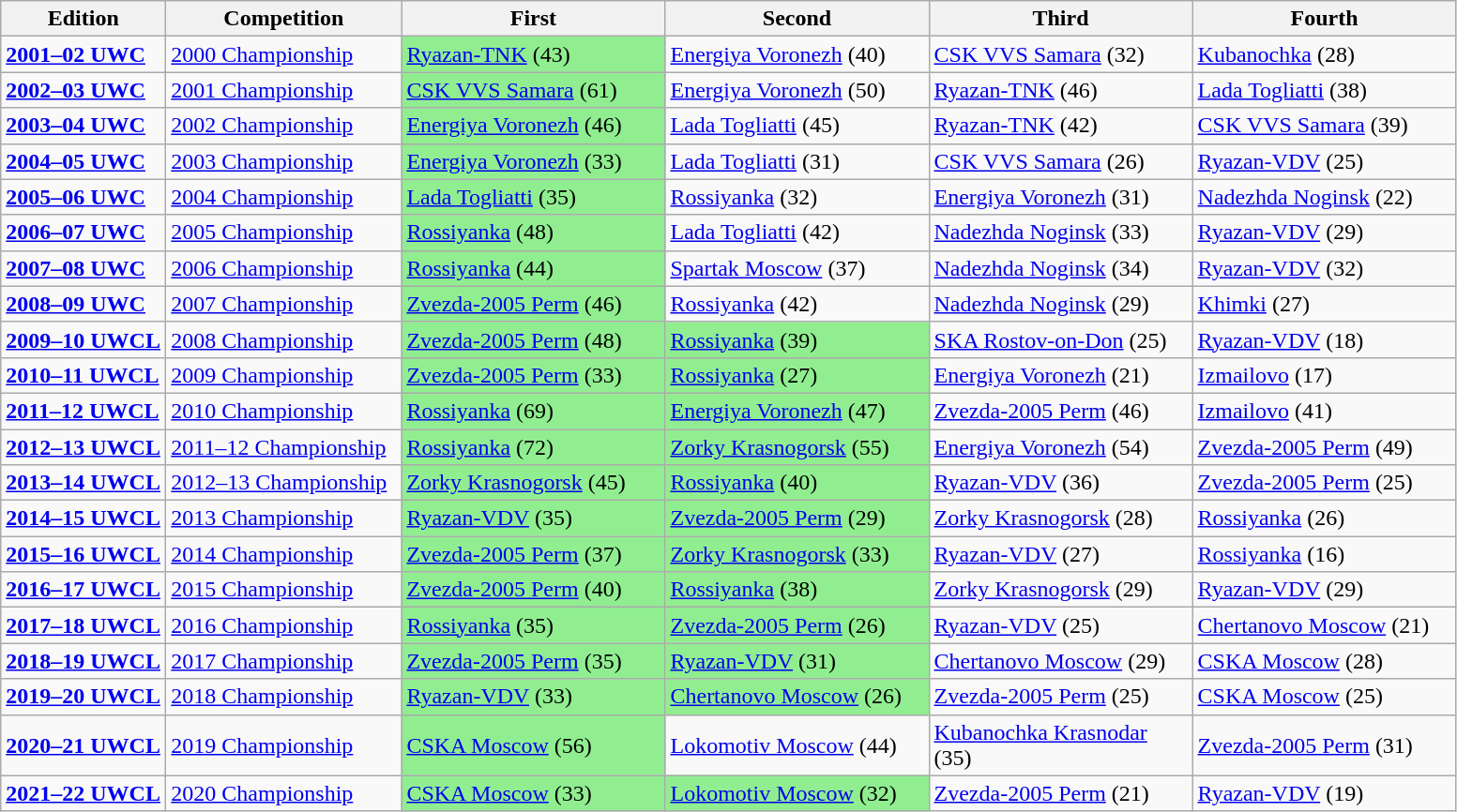<table class="wikitable">
<tr>
<th width=110px>Edition</th>
<th width=160px>Competition</th>
<th width=180px>First</th>
<th width=180px>Second</th>
<th width=180px>Third</th>
<th width=180px>Fourth</th>
</tr>
<tr>
<td><strong><a href='#'>2001–02 UWC</a></strong></td>
<td><a href='#'>2000 Championship</a></td>
<td bgcolor=lightgreen><a href='#'>Ryazan-TNK</a> (43)</td>
<td><a href='#'>Energiya Voronezh</a> (40)</td>
<td><a href='#'>CSK VVS Samara</a> (32)</td>
<td><a href='#'>Kubanochka</a> (28)</td>
</tr>
<tr>
<td><strong><a href='#'>2002–03 UWC</a></strong></td>
<td><a href='#'>2001 Championship</a></td>
<td bgcolor=lightgreen><a href='#'>CSK VVS Samara</a> (61)</td>
<td><a href='#'>Energiya Voronezh</a> (50)</td>
<td><a href='#'>Ryazan-TNK</a> (46)</td>
<td><a href='#'>Lada Togliatti</a> (38)</td>
</tr>
<tr>
<td><strong><a href='#'>2003–04 UWC</a></strong></td>
<td><a href='#'>2002 Championship</a></td>
<td bgcolor=lightgreen><a href='#'>Energiya Voronezh</a> (46)</td>
<td><a href='#'>Lada Togliatti</a> (45)</td>
<td><a href='#'>Ryazan-TNK</a> (42)</td>
<td><a href='#'>CSK VVS Samara</a> (39)</td>
</tr>
<tr>
<td><strong><a href='#'>2004–05 UWC</a></strong></td>
<td><a href='#'>2003 Championship</a></td>
<td bgcolor=lightgreen><a href='#'>Energiya Voronezh</a> (33)</td>
<td><a href='#'>Lada Togliatti</a> (31)</td>
<td><a href='#'>CSK VVS Samara</a> (26)</td>
<td><a href='#'>Ryazan-VDV</a> (25)</td>
</tr>
<tr>
<td><strong><a href='#'>2005–06 UWC</a></strong></td>
<td><a href='#'>2004 Championship</a></td>
<td bgcolor=lightgreen><a href='#'>Lada Togliatti</a> (35)</td>
<td><a href='#'>Rossiyanka</a> (32)</td>
<td><a href='#'>Energiya Voronezh</a> (31)</td>
<td><a href='#'>Nadezhda Noginsk</a> (22)</td>
</tr>
<tr>
<td><strong><a href='#'>2006–07 UWC</a></strong></td>
<td><a href='#'>2005 Championship</a></td>
<td bgcolor=lightgreen><a href='#'>Rossiyanka</a> (48)</td>
<td><a href='#'>Lada Togliatti</a> (42)</td>
<td><a href='#'>Nadezhda Noginsk</a> (33)</td>
<td><a href='#'>Ryazan-VDV</a> (29)</td>
</tr>
<tr>
<td><strong><a href='#'>2007–08 UWC</a></strong></td>
<td><a href='#'>2006 Championship</a></td>
<td bgcolor=lightgreen><a href='#'>Rossiyanka</a> (44)</td>
<td><a href='#'>Spartak Moscow</a> (37)</td>
<td><a href='#'>Nadezhda Noginsk</a> (34)</td>
<td><a href='#'>Ryazan-VDV</a> (32)</td>
</tr>
<tr>
<td><strong><a href='#'>2008–09 UWC</a></strong></td>
<td><a href='#'>2007 Championship</a></td>
<td bgcolor=lightgreen><a href='#'>Zvezda-2005 Perm</a> (46)</td>
<td><a href='#'>Rossiyanka</a> (42)</td>
<td><a href='#'>Nadezhda Noginsk</a> (29)</td>
<td><a href='#'>Khimki</a> (27)</td>
</tr>
<tr>
<td><strong><a href='#'>2009–10 UWCL</a></strong></td>
<td><a href='#'>2008 Championship</a></td>
<td bgcolor=lightgreen><a href='#'>Zvezda-2005 Perm</a> (48)</td>
<td bgcolor=lightgreen><a href='#'>Rossiyanka</a> (39)</td>
<td><a href='#'>SKA Rostov-on-Don</a> (25)</td>
<td><a href='#'>Ryazan-VDV</a> (18)</td>
</tr>
<tr>
<td><strong><a href='#'>2010–11 UWCL</a></strong></td>
<td><a href='#'>2009 Championship</a></td>
<td bgcolor=lightgreen><a href='#'>Zvezda-2005 Perm</a> (33)</td>
<td bgcolor=lightgreen><a href='#'>Rossiyanka</a> (27)</td>
<td><a href='#'>Energiya Voronezh</a> (21)</td>
<td><a href='#'>Izmailovo</a> (17)</td>
</tr>
<tr>
<td><strong><a href='#'>2011–12 UWCL</a></strong></td>
<td><a href='#'>2010 Championship</a></td>
<td bgcolor=lightgreen><a href='#'>Rossiyanka</a> (69)</td>
<td bgcolor=lightgreen><a href='#'>Energiya Voronezh</a> (47)</td>
<td><a href='#'>Zvezda-2005 Perm</a> (46)</td>
<td><a href='#'>Izmailovo</a> (41)</td>
</tr>
<tr>
<td><strong><a href='#'>2012–13 UWCL</a></strong></td>
<td><a href='#'>2011–12 Championship</a></td>
<td bgcolor=lightgreen><a href='#'>Rossiyanka</a> (72)</td>
<td bgcolor=lightgreen><a href='#'>Zorky Krasnogorsk</a> (55)</td>
<td><a href='#'>Energiya Voronezh</a> (54)</td>
<td><a href='#'>Zvezda-2005 Perm</a> (49)</td>
</tr>
<tr>
<td><strong><a href='#'>2013–14 UWCL</a></strong></td>
<td><a href='#'>2012–13 Championship</a></td>
<td bgcolor=lightgreen><a href='#'>Zorky Krasnogorsk</a> (45)</td>
<td bgcolor=lightgreen><a href='#'>Rossiyanka</a> (40)</td>
<td><a href='#'>Ryazan-VDV</a> (36)</td>
<td><a href='#'>Zvezda-2005 Perm</a> (25)</td>
</tr>
<tr>
<td><strong><a href='#'>2014–15 UWCL</a></strong></td>
<td><a href='#'>2013 Championship</a></td>
<td bgcolor=lightgreen><a href='#'>Ryazan-VDV</a> (35)</td>
<td bgcolor=lightgreen><a href='#'>Zvezda-2005 Perm</a> (29)</td>
<td><a href='#'>Zorky Krasnogorsk</a> (28)</td>
<td><a href='#'>Rossiyanka</a> (26)</td>
</tr>
<tr>
<td><strong><a href='#'>2015–16 UWCL</a></strong></td>
<td><a href='#'>2014 Championship</a></td>
<td bgcolor=lightgreen><a href='#'>Zvezda-2005 Perm</a> (37)</td>
<td bgcolor=lightgreen><a href='#'>Zorky Krasnogorsk</a> (33)</td>
<td><a href='#'>Ryazan-VDV</a> (27)</td>
<td><a href='#'>Rossiyanka</a> (16)</td>
</tr>
<tr>
<td><strong><a href='#'>2016–17 UWCL</a></strong></td>
<td><a href='#'>2015 Championship</a></td>
<td bgcolor=lightgreen><a href='#'>Zvezda-2005 Perm</a> (40)</td>
<td bgcolor=lightgreen><a href='#'>Rossiyanka</a> (38)</td>
<td><a href='#'>Zorky Krasnogorsk</a> (29)</td>
<td><a href='#'>Ryazan-VDV</a> (29)</td>
</tr>
<tr>
<td><strong><a href='#'>2017–18 UWCL</a></strong></td>
<td><a href='#'>2016 Championship</a></td>
<td bgcolor=lightgreen><a href='#'>Rossiyanka</a> (35)</td>
<td bgcolor=lightgreen><a href='#'>Zvezda-2005 Perm</a> (26)</td>
<td><a href='#'>Ryazan-VDV</a> (25)</td>
<td><a href='#'>Chertanovo Moscow</a> (21)</td>
</tr>
<tr>
<td><strong><a href='#'>2018–19 UWCL</a></strong></td>
<td><a href='#'>2017 Championship</a></td>
<td bgcolor=lightgreen><a href='#'>Zvezda-2005 Perm</a> (35)</td>
<td bgcolor=lightgreen><a href='#'>Ryazan-VDV</a> (31)</td>
<td><a href='#'>Chertanovo Moscow</a> (29)</td>
<td><a href='#'>CSKA Moscow</a> (28)</td>
</tr>
<tr>
<td><strong><a href='#'>2019–20 UWCL</a></strong></td>
<td><a href='#'>2018 Championship</a></td>
<td bgcolor=lightgreen><a href='#'>Ryazan-VDV</a> (33)</td>
<td bgcolor=lightgreen><a href='#'>Chertanovo Moscow</a> (26)</td>
<td><a href='#'>Zvezda-2005 Perm</a> (25)</td>
<td><a href='#'>CSKA Moscow</a> (25)</td>
</tr>
<tr>
<td><strong><a href='#'>2020–21 UWCL</a></strong></td>
<td><a href='#'>2019 Championship</a></td>
<td bgcolor=lightgreen><a href='#'>CSKA Moscow</a> (56)</td>
<td><a href='#'>Lokomotiv Moscow</a> (44)</td>
<td><a href='#'>Kubanochka Krasnodar</a> (35)</td>
<td><a href='#'>Zvezda-2005 Perm</a> (31)</td>
</tr>
<tr>
<td><strong><a href='#'>2021–22 UWCL</a></strong></td>
<td><a href='#'>2020 Championship</a></td>
<td bgcolor=lightgreen><a href='#'>CSKA Moscow</a> (33)</td>
<td bgcolor=lightgreen><a href='#'>Lokomotiv Moscow</a> (32)</td>
<td><a href='#'>Zvezda-2005 Perm</a> (21)</td>
<td><a href='#'>Ryazan-VDV</a> (19)</td>
</tr>
</table>
